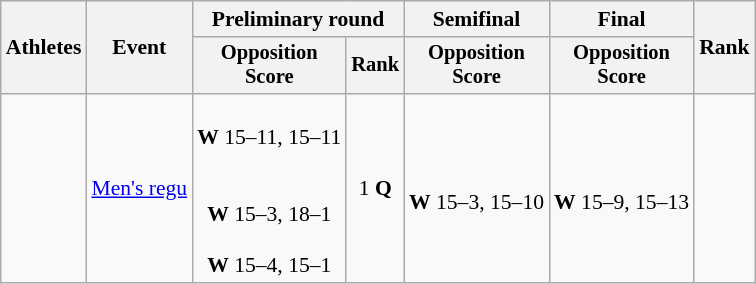<table class="wikitable" style="font-size:90%">
<tr>
<th rowspan=2>Athletes</th>
<th rowspan=2>Event</th>
<th colspan=2>Preliminary round</th>
<th>Semifinal</th>
<th>Final</th>
<th rowspan=2>Rank</th>
</tr>
<tr style="font-size:95%">
<th>Opposition<br>Score</th>
<th>Rank</th>
<th>Opposition<br>Score</th>
<th>Opposition<br>Score</th>
</tr>
<tr align=center>
<td align=left></td>
<td align=left><a href='#'>Men's regu</a></td>
<td><br><strong>W</strong> 15–11, 15–11<br><br><br><strong>W</strong> 15–3, 18–1<br>
<br><strong>W</strong> 15–4, 15–1<br></td>
<td>1 <strong>Q</strong></td>
<td><br><strong>W</strong> 15–3, 15–10</td>
<td><br><strong>W</strong> 15–9, 15–13</td>
<td></td>
</tr>
</table>
